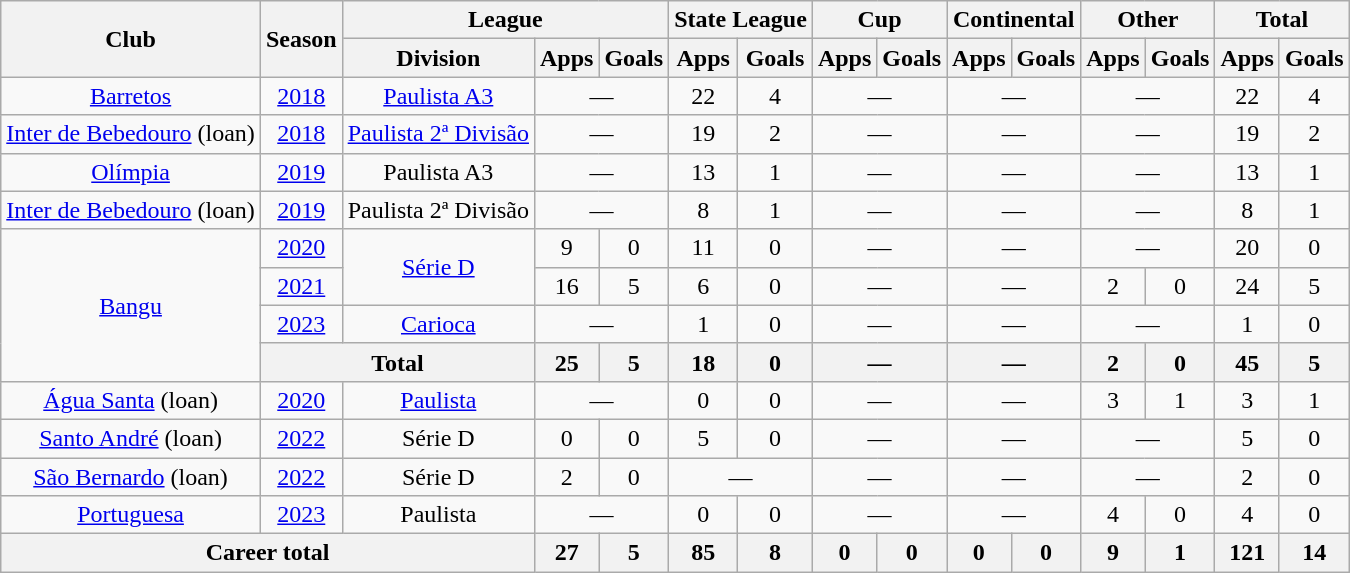<table class="wikitable" style="text-align: center;">
<tr>
<th rowspan="2">Club</th>
<th rowspan="2">Season</th>
<th colspan="3">League</th>
<th colspan="2">State League</th>
<th colspan="2">Cup</th>
<th colspan="2">Continental</th>
<th colspan="2">Other</th>
<th colspan="2">Total</th>
</tr>
<tr>
<th>Division</th>
<th>Apps</th>
<th>Goals</th>
<th>Apps</th>
<th>Goals</th>
<th>Apps</th>
<th>Goals</th>
<th>Apps</th>
<th>Goals</th>
<th>Apps</th>
<th>Goals</th>
<th>Apps</th>
<th>Goals</th>
</tr>
<tr>
<td valign="center"><a href='#'>Barretos</a></td>
<td><a href='#'>2018</a></td>
<td><a href='#'>Paulista A3</a></td>
<td colspan="2">—</td>
<td>22</td>
<td>4</td>
<td colspan="2">—</td>
<td colspan="2">—</td>
<td colspan="2">—</td>
<td>22</td>
<td>4</td>
</tr>
<tr>
<td valign="center"><a href='#'>Inter de Bebedouro</a> (loan)</td>
<td><a href='#'>2018</a></td>
<td><a href='#'>Paulista 2ª Divisão</a></td>
<td colspan="2">—</td>
<td>19</td>
<td>2</td>
<td colspan="2">—</td>
<td colspan="2">—</td>
<td colspan="2">—</td>
<td>19</td>
<td>2</td>
</tr>
<tr>
<td valign="center"><a href='#'>Olímpia</a></td>
<td><a href='#'>2019</a></td>
<td>Paulista A3</td>
<td colspan="2">—</td>
<td>13</td>
<td>1</td>
<td colspan="2">—</td>
<td colspan="2">—</td>
<td colspan="2">—</td>
<td>13</td>
<td>1</td>
</tr>
<tr>
<td valign="center"><a href='#'>Inter de Bebedouro</a> (loan)</td>
<td><a href='#'>2019</a></td>
<td>Paulista 2ª Divisão</td>
<td colspan="2">—</td>
<td>8</td>
<td>1</td>
<td colspan="2">—</td>
<td colspan="2">—</td>
<td colspan="2">—</td>
<td>8</td>
<td>1</td>
</tr>
<tr>
<td rowspan="4" valign="center"><a href='#'>Bangu</a></td>
<td><a href='#'>2020</a></td>
<td rowspan="2"><a href='#'>Série D</a></td>
<td>9</td>
<td>0</td>
<td>11</td>
<td>0</td>
<td colspan="2">—</td>
<td colspan="2">—</td>
<td colspan="2">—</td>
<td>20</td>
<td>0</td>
</tr>
<tr>
<td><a href='#'>2021</a></td>
<td>16</td>
<td>5</td>
<td>6</td>
<td>0</td>
<td colspan="2">—</td>
<td colspan="2">—</td>
<td>2</td>
<td>0</td>
<td>24</td>
<td>5</td>
</tr>
<tr>
<td><a href='#'>2023</a></td>
<td><a href='#'>Carioca</a></td>
<td colspan="2">—</td>
<td>1</td>
<td>0</td>
<td colspan="2">—</td>
<td colspan="2">—</td>
<td colspan="2">—</td>
<td>1</td>
<td>0</td>
</tr>
<tr>
<th colspan="2">Total</th>
<th>25</th>
<th>5</th>
<th>18</th>
<th>0</th>
<th colspan="2">—</th>
<th colspan="2">—</th>
<th>2</th>
<th>0</th>
<th>45</th>
<th>5</th>
</tr>
<tr>
<td valign="center"><a href='#'>Água Santa</a> (loan)</td>
<td><a href='#'>2020</a></td>
<td><a href='#'>Paulista</a></td>
<td colspan="2">—</td>
<td>0</td>
<td>0</td>
<td colspan="2">—</td>
<td colspan="2">—</td>
<td>3</td>
<td>1</td>
<td>3</td>
<td>1</td>
</tr>
<tr>
<td valign="center"><a href='#'>Santo André</a> (loan)</td>
<td><a href='#'>2022</a></td>
<td>Série D</td>
<td>0</td>
<td>0</td>
<td>5</td>
<td>0</td>
<td colspan="2">—</td>
<td colspan="2">—</td>
<td colspan="2">—</td>
<td>5</td>
<td>0</td>
</tr>
<tr>
<td valign="center"><a href='#'>São Bernardo</a> (loan)</td>
<td><a href='#'>2022</a></td>
<td>Série D</td>
<td>2</td>
<td>0</td>
<td colspan="2">—</td>
<td colspan="2">—</td>
<td colspan="2">—</td>
<td colspan="2">—</td>
<td>2</td>
<td>0</td>
</tr>
<tr>
<td valign="center"><a href='#'>Portuguesa</a></td>
<td><a href='#'>2023</a></td>
<td>Paulista</td>
<td colspan="2">—</td>
<td>0</td>
<td>0</td>
<td colspan="2">—</td>
<td colspan="2">—</td>
<td>4</td>
<td>0</td>
<td>4</td>
<td>0</td>
</tr>
<tr>
<th colspan="3"><strong>Career total</strong></th>
<th>27</th>
<th>5</th>
<th>85</th>
<th>8</th>
<th>0</th>
<th>0</th>
<th>0</th>
<th>0</th>
<th>9</th>
<th>1</th>
<th>121</th>
<th>14</th>
</tr>
</table>
